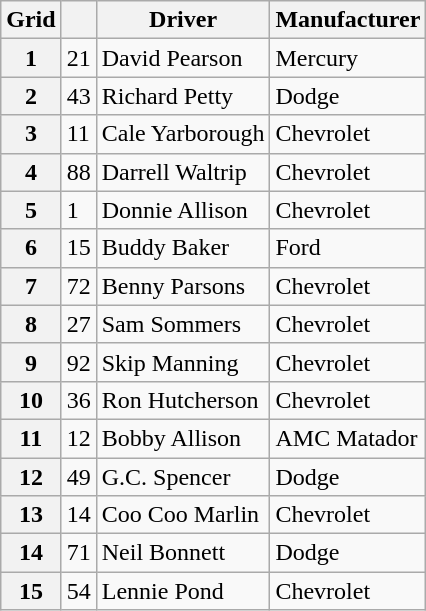<table class="wikitable">
<tr>
<th>Grid</th>
<th></th>
<th>Driver</th>
<th>Manufacturer</th>
</tr>
<tr>
<th>1</th>
<td>21</td>
<td>David Pearson</td>
<td>Mercury</td>
</tr>
<tr>
<th>2</th>
<td>43</td>
<td>Richard Petty</td>
<td>Dodge</td>
</tr>
<tr>
<th>3</th>
<td>11</td>
<td>Cale Yarborough</td>
<td>Chevrolet</td>
</tr>
<tr>
<th>4</th>
<td>88</td>
<td>Darrell Waltrip</td>
<td>Chevrolet</td>
</tr>
<tr>
<th>5</th>
<td>1</td>
<td>Donnie Allison</td>
<td>Chevrolet</td>
</tr>
<tr>
<th>6</th>
<td>15</td>
<td>Buddy Baker</td>
<td>Ford</td>
</tr>
<tr>
<th>7</th>
<td>72</td>
<td>Benny Parsons</td>
<td>Chevrolet</td>
</tr>
<tr>
<th>8</th>
<td>27</td>
<td>Sam Sommers</td>
<td>Chevrolet</td>
</tr>
<tr>
<th>9</th>
<td>92</td>
<td>Skip Manning</td>
<td>Chevrolet</td>
</tr>
<tr>
<th>10</th>
<td>36</td>
<td>Ron Hutcherson</td>
<td>Chevrolet</td>
</tr>
<tr>
<th>11</th>
<td>12</td>
<td>Bobby Allison</td>
<td>AMC Matador</td>
</tr>
<tr>
<th>12</th>
<td>49</td>
<td>G.C. Spencer</td>
<td>Dodge</td>
</tr>
<tr>
<th>13</th>
<td>14</td>
<td>Coo Coo Marlin</td>
<td>Chevrolet</td>
</tr>
<tr>
<th>14</th>
<td>71</td>
<td>Neil Bonnett</td>
<td>Dodge</td>
</tr>
<tr>
<th>15</th>
<td>54</td>
<td>Lennie Pond</td>
<td>Chevrolet</td>
</tr>
</table>
